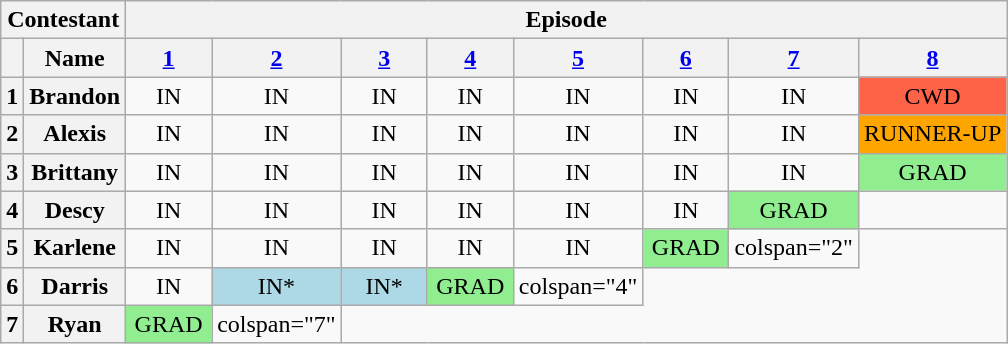<table class="wikitable" style="text-align:center">
<tr>
<th colspan="2">Contestant</th>
<th colspan="8">Episode</th>
</tr>
<tr>
<th></th>
<th>Name</th>
<th width="50px"><a href='#'>1</a></th>
<th width="50px"><a href='#'>2</a></th>
<th width="50px"><a href='#'>3</a></th>
<th width="50px"><a href='#'>4</a></th>
<th width="50px"><a href='#'>5</a></th>
<th width="50px"><a href='#'>6</a></th>
<th width="50px"><a href='#'>7</a></th>
<th><a href='#'>8</a></th>
</tr>
<tr>
<th>1</th>
<th> Brandon</th>
<td>IN</td>
<td>IN</td>
<td>IN</td>
<td>IN</td>
<td>IN</td>
<td>IN</td>
<td>IN</td>
<td style="background:tomato">CWD</td>
</tr>
<tr>
<th>2</th>
<th> Alexis</th>
<td>IN</td>
<td>IN</td>
<td>IN</td>
<td>IN</td>
<td>IN</td>
<td>IN</td>
<td>IN</td>
<td style="background:orange">RUNNER-UP</td>
</tr>
<tr>
<th>3</th>
<th> Brittany</th>
<td>IN</td>
<td>IN</td>
<td>IN</td>
<td>IN</td>
<td>IN</td>
<td>IN</td>
<td>IN</td>
<td style="background:lightgreen">GRAD</td>
</tr>
<tr>
<th>4</th>
<th> Descy</th>
<td>IN</td>
<td>IN</td>
<td>IN</td>
<td>IN</td>
<td>IN</td>
<td>IN</td>
<td style="background:lightgreen">GRAD</td>
<td></td>
</tr>
<tr>
<th>5</th>
<th> Karlene</th>
<td>IN</td>
<td>IN</td>
<td>IN</td>
<td>IN</td>
<td>IN</td>
<td style="background:lightgreen">GRAD</td>
<td>colspan="2" </td>
</tr>
<tr>
<th>6</th>
<th> Darris</th>
<td>IN</td>
<td style="background:lightblue">IN*</td>
<td style="background:lightblue">IN*</td>
<td style="background:lightgreen">GRAD</td>
<td>colspan="4" </td>
</tr>
<tr>
<th>7</th>
<th> Ryan</th>
<td style="background:lightgreen">GRAD</td>
<td>colspan="7" </td>
</tr>
</table>
